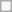<table class="wikitable" style="font-size:95%">
<tr>
<td></td>
</tr>
</table>
